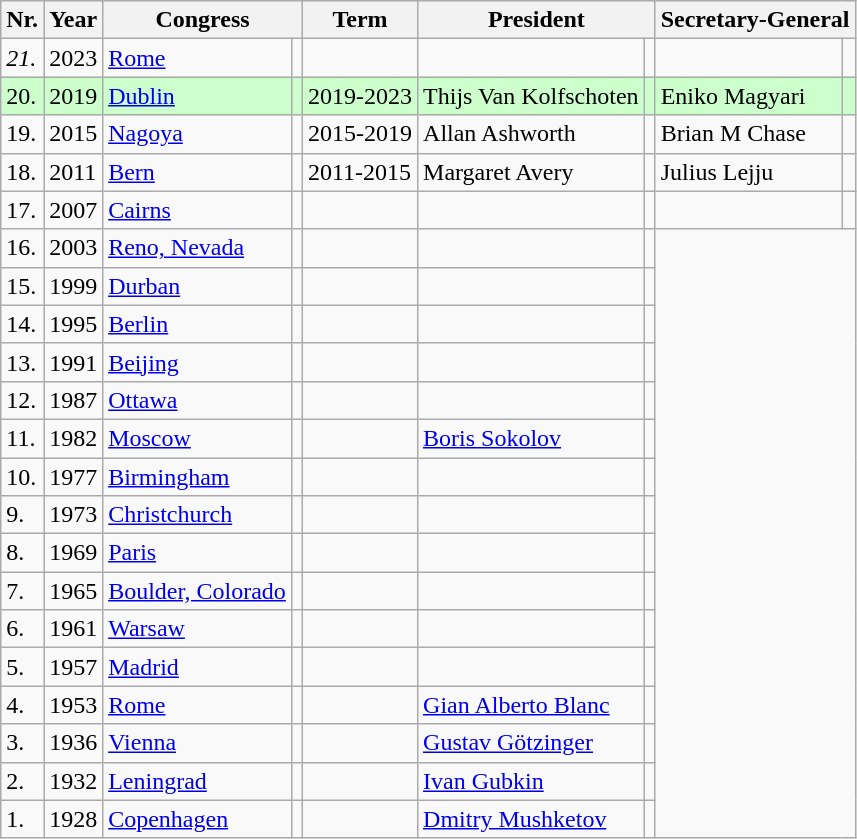<table class="wikitable">
<tr>
<th>Nr.</th>
<th>Year</th>
<th colspan="2">Congress</th>
<th>Term</th>
<th colspan="2">President</th>
<th colspan="2">Secretary-General</th>
</tr>
<tr>
<td><em>21.</em></td>
<td>2023</td>
<td><a href='#'>Rome</a></td>
<td></td>
<td></td>
<td></td>
<td></td>
<td></td>
<td></td>
</tr>
<tr style="background:#ccffcc">
<td>20.</td>
<td>2019</td>
<td><a href='#'>Dublin</a></td>
<td></td>
<td>2019-2023</td>
<td>Thijs Van Kolfschoten</td>
<td></td>
<td>Eniko Magyari</td>
<td></td>
</tr>
<tr>
<td>19.</td>
<td>2015</td>
<td><a href='#'>Nagoya</a></td>
<td></td>
<td>2015-2019</td>
<td>Allan Ashworth</td>
<td></td>
<td>Brian M Chase</td>
<td></td>
</tr>
<tr>
<td>18.</td>
<td>2011</td>
<td><a href='#'>Bern</a></td>
<td></td>
<td>2011-2015</td>
<td>Margaret Avery</td>
<td></td>
<td>Julius Lejju</td>
<td></td>
</tr>
<tr>
<td>17.</td>
<td>2007</td>
<td><a href='#'>Cairns</a></td>
<td></td>
<td></td>
<td></td>
<td></td>
<td></td>
<td></td>
</tr>
<tr>
<td>16.</td>
<td>2003</td>
<td><a href='#'>Reno, Nevada</a></td>
<td></td>
<td></td>
<td></td>
<td></td>
</tr>
<tr>
<td>15.</td>
<td>1999</td>
<td><a href='#'>Durban</a></td>
<td></td>
<td></td>
<td></td>
<td></td>
</tr>
<tr>
<td>14.</td>
<td>1995</td>
<td><a href='#'>Berlin</a></td>
<td></td>
<td></td>
<td></td>
<td></td>
</tr>
<tr>
<td>13.</td>
<td>1991</td>
<td><a href='#'>Beijing</a></td>
<td></td>
<td></td>
<td></td>
<td></td>
</tr>
<tr>
<td>12.</td>
<td>1987</td>
<td><a href='#'>Ottawa</a></td>
<td></td>
<td></td>
<td></td>
<td></td>
</tr>
<tr>
<td>11.</td>
<td>1982</td>
<td><a href='#'>Moscow</a></td>
<td></td>
<td></td>
<td><a href='#'>Boris Sokolov</a></td>
<td></td>
</tr>
<tr>
<td>10.</td>
<td>1977</td>
<td><a href='#'>Birmingham</a></td>
<td></td>
<td></td>
<td></td>
<td></td>
</tr>
<tr>
<td>9.</td>
<td>1973</td>
<td><a href='#'>Christchurch</a></td>
<td></td>
<td></td>
<td></td>
<td></td>
</tr>
<tr>
<td>8.</td>
<td>1969</td>
<td><a href='#'>Paris</a></td>
<td></td>
<td></td>
<td></td>
<td></td>
</tr>
<tr>
<td>7.</td>
<td>1965</td>
<td><a href='#'>Boulder, Colorado</a></td>
<td></td>
<td></td>
<td></td>
<td></td>
</tr>
<tr>
<td>6.</td>
<td>1961</td>
<td><a href='#'>Warsaw</a></td>
<td></td>
<td></td>
<td></td>
<td></td>
</tr>
<tr>
<td>5.</td>
<td>1957</td>
<td><a href='#'>Madrid</a></td>
<td></td>
<td></td>
<td></td>
<td></td>
</tr>
<tr>
<td>4.</td>
<td>1953</td>
<td><a href='#'>Rome</a></td>
<td></td>
<td></td>
<td><a href='#'>Gian Alberto Blanc</a></td>
<td></td>
</tr>
<tr>
<td>3.</td>
<td>1936</td>
<td><a href='#'>Vienna</a></td>
<td></td>
<td></td>
<td><a href='#'>Gustav Götzinger</a></td>
<td></td>
</tr>
<tr>
<td>2.</td>
<td>1932</td>
<td><a href='#'>Leningrad</a></td>
<td></td>
<td></td>
<td><a href='#'>Ivan Gubkin</a></td>
<td></td>
</tr>
<tr>
<td>1.</td>
<td>1928</td>
<td><a href='#'>Copenhagen</a></td>
<td></td>
<td></td>
<td><a href='#'>Dmitry Mushketov</a></td>
<td></td>
</tr>
</table>
